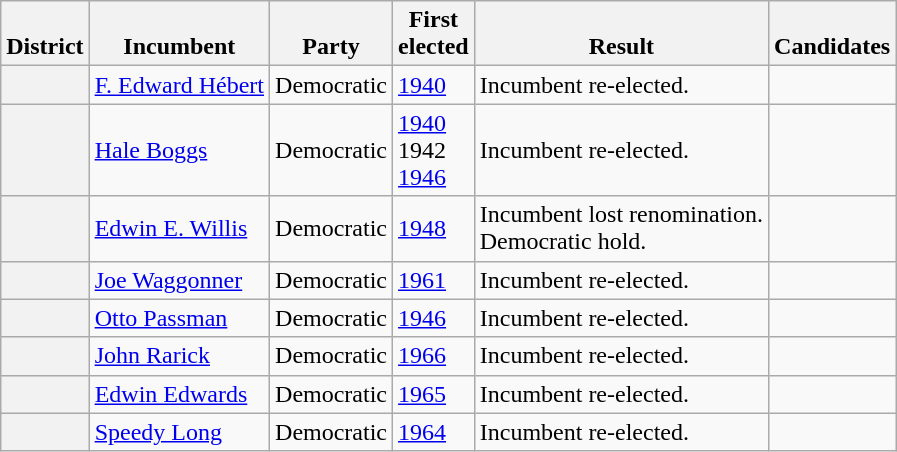<table class=wikitable>
<tr valign=bottom>
<th>District</th>
<th>Incumbent</th>
<th>Party</th>
<th>First<br>elected</th>
<th>Result</th>
<th>Candidates</th>
</tr>
<tr>
<th></th>
<td><a href='#'>F. Edward Hébert</a></td>
<td>Democratic</td>
<td><a href='#'>1940</a></td>
<td>Incumbent re-elected.</td>
<td nowrap></td>
</tr>
<tr>
<th></th>
<td><a href='#'>Hale Boggs</a></td>
<td>Democratic</td>
<td><a href='#'>1940</a><br>1942 <br><a href='#'>1946</a></td>
<td>Incumbent re-elected.</td>
<td nowrap></td>
</tr>
<tr>
<th></th>
<td><a href='#'>Edwin E. Willis</a></td>
<td>Democratic</td>
<td><a href='#'>1948</a></td>
<td>Incumbent lost renomination.<br>Democratic hold.</td>
<td nowrap></td>
</tr>
<tr>
<th></th>
<td><a href='#'>Joe Waggonner</a></td>
<td>Democratic</td>
<td><a href='#'>1961</a></td>
<td>Incumbent re-elected.</td>
<td nowrap></td>
</tr>
<tr>
<th></th>
<td><a href='#'>Otto Passman</a></td>
<td>Democratic</td>
<td><a href='#'>1946</a></td>
<td>Incumbent re-elected.</td>
<td nowrap></td>
</tr>
<tr>
<th></th>
<td><a href='#'>John Rarick</a></td>
<td>Democratic</td>
<td><a href='#'>1966</a></td>
<td>Incumbent re-elected.</td>
<td nowrap></td>
</tr>
<tr>
<th></th>
<td><a href='#'>Edwin Edwards</a></td>
<td>Democratic</td>
<td><a href='#'>1965</a></td>
<td>Incumbent re-elected.</td>
<td nowrap></td>
</tr>
<tr>
<th></th>
<td><a href='#'>Speedy Long</a></td>
<td>Democratic</td>
<td><a href='#'>1964</a></td>
<td>Incumbent re-elected.</td>
<td nowrap></td>
</tr>
</table>
